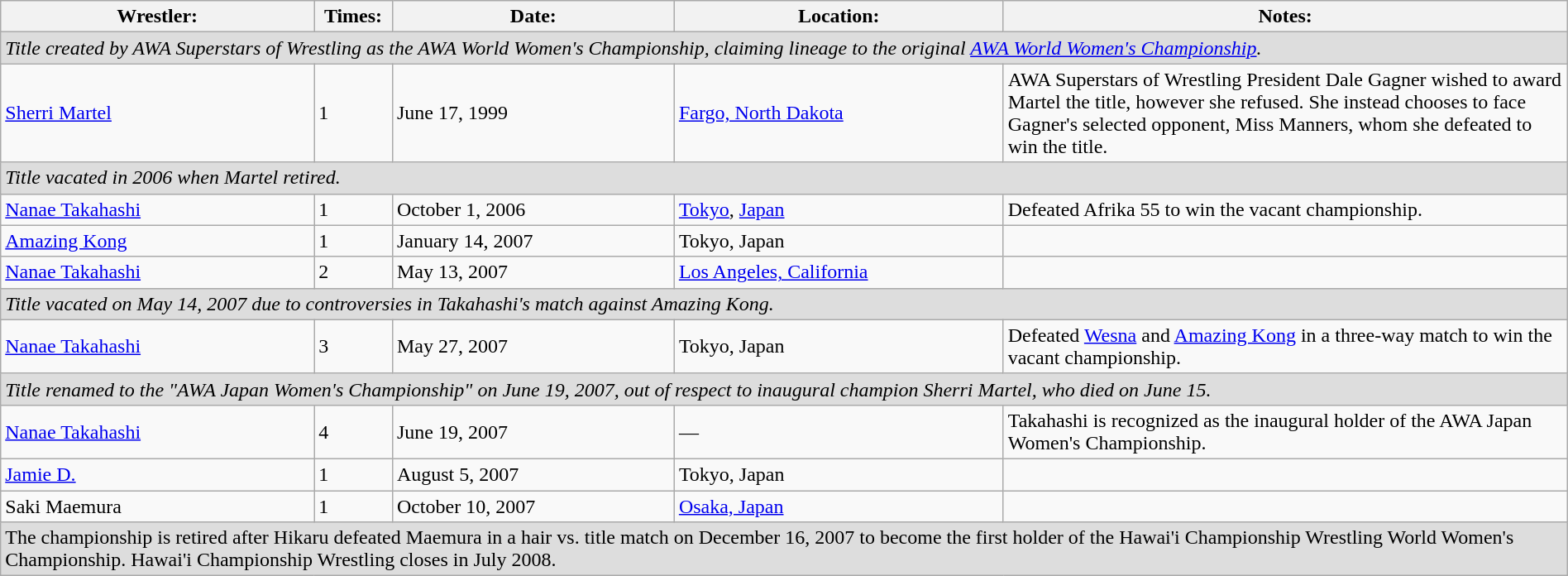<table class="wikitable" width=100%>
<tr>
<th width=20%>Wrestler:</th>
<th width=5%>Times:</th>
<th width=18%>Date:</th>
<th width=21%>Location:</th>
<th width=36%>Notes:</th>
</tr>
<tr>
<td style="background: #dddddd;" colspan=5><em>Title created by AWA Superstars of Wrestling as the AWA World Women's Championship, claiming lineage to the original <a href='#'>AWA World Women's Championship</a>.</em></td>
</tr>
<tr>
<td><a href='#'>Sherri Martel</a></td>
<td>1</td>
<td>June 17, 1999</td>
<td><a href='#'>Fargo, North Dakota</a></td>
<td>AWA Superstars of Wrestling President Dale Gagner wished to award Martel the title, however she refused. She instead chooses to face Gagner's selected opponent, Miss Manners, whom she defeated to win the title.</td>
</tr>
<tr>
<td style="background: #dddddd;" colspan=5><em>Title vacated in 2006 when Martel retired.</em></td>
</tr>
<tr>
<td><a href='#'>Nanae Takahashi</a></td>
<td>1</td>
<td>October 1, 2006</td>
<td><a href='#'>Tokyo</a>, <a href='#'>Japan</a></td>
<td>Defeated Afrika 55 to win the vacant championship.</td>
</tr>
<tr>
<td><a href='#'>Amazing Kong</a></td>
<td>1</td>
<td>January 14, 2007</td>
<td>Tokyo, Japan</td>
<td></td>
</tr>
<tr>
<td><a href='#'>Nanae Takahashi</a></td>
<td>2</td>
<td>May 13, 2007</td>
<td><a href='#'>Los Angeles, California</a></td>
<td></td>
</tr>
<tr>
<td style="background: #dddddd;" colspan=5><em>Title vacated on May 14, 2007 due to controversies in Takahashi's match against Amazing Kong.</em></td>
</tr>
<tr>
<td><a href='#'>Nanae Takahashi</a></td>
<td>3</td>
<td>May 27, 2007</td>
<td>Tokyo, Japan</td>
<td>Defeated <a href='#'>Wesna</a> and <a href='#'>Amazing Kong</a> in a three-way match to win the vacant championship.</td>
</tr>
<tr>
<td style="background: #dddddd;" colspan=5><em>Title renamed to the "AWA Japan Women's Championship" on June 19, 2007, out of respect to inaugural champion Sherri Martel, who died on June 15.</td>
</tr>
<tr>
<td><a href='#'>Nanae Takahashi</a></td>
<td>4</td>
<td>June 19, 2007</td>
<td>—</td>
<td>Takahashi is recognized as the inaugural holder of the AWA Japan Women's Championship.</td>
</tr>
<tr>
<td><a href='#'>Jamie D.</a></td>
<td>1</td>
<td>August 5, 2007</td>
<td>Tokyo, Japan</td>
<td></td>
</tr>
<tr>
<td>Saki Maemura</td>
<td>1</td>
<td>October 10, 2007</td>
<td><a href='#'>Osaka, Japan</a></td>
<td></td>
</tr>
<tr>
<td style="background: #dddddd;" colspan=5></em>The championship is retired after Hikaru defeated Maemura in a hair vs. title match on December 16, 2007 to become the first holder of the Hawai'i Championship Wrestling World Women's Championship. Hawai'i Championship Wrestling closes in July 2008.<em></td>
</tr>
</table>
